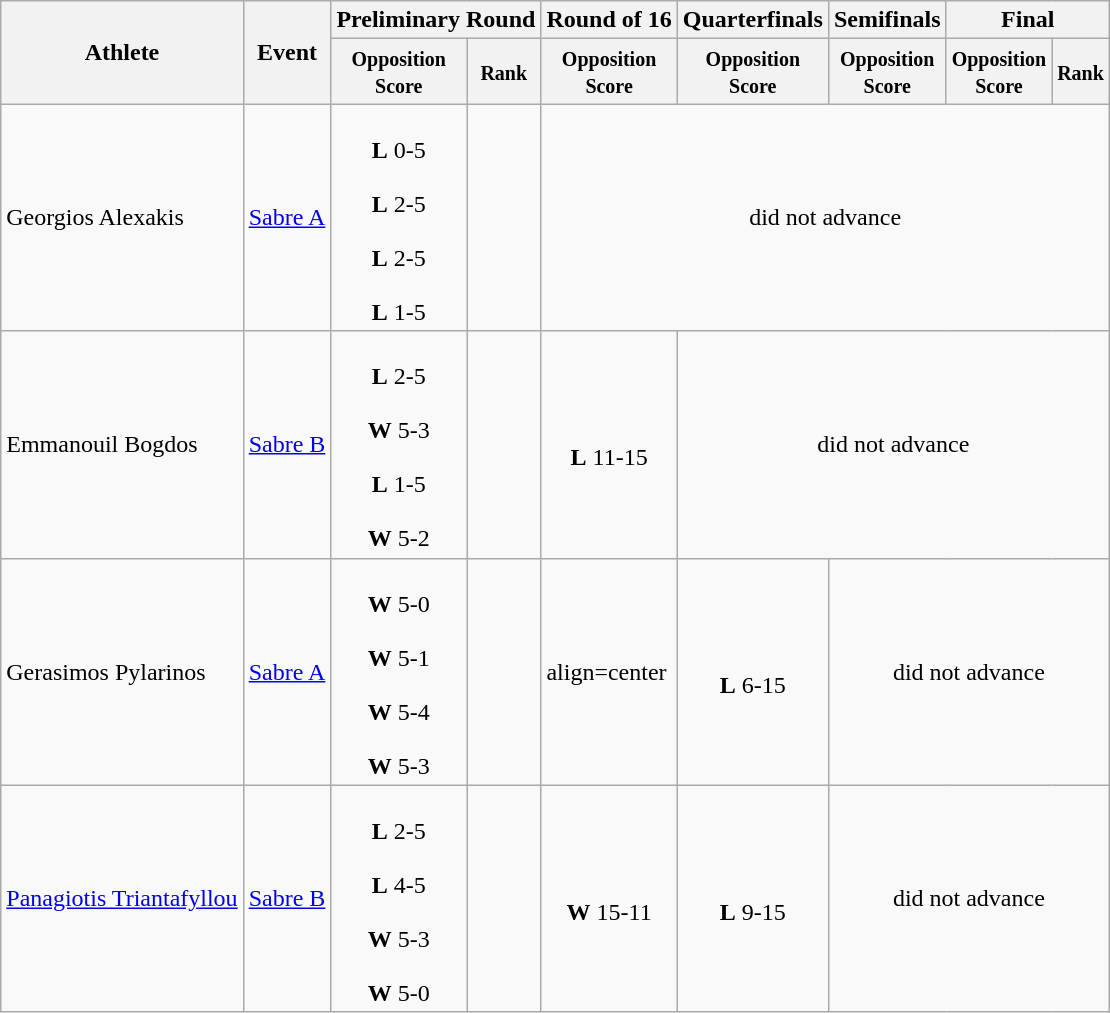<table class=wikitable>
<tr>
<th rowspan="2">Athlete</th>
<th rowspan="2">Event</th>
<th colspan="2">Preliminary Round</th>
<th>Round of 16</th>
<th>Quarterfinals</th>
<th>Semifinals</th>
<th colspan=2>Final</th>
</tr>
<tr>
<th><small>Opposition<br>Score</small></th>
<th><small>Rank</small></th>
<th><small>Opposition<br>Score</small></th>
<th><small>Opposition<br>Score</small></th>
<th><small>Opposition<br>Score</small></th>
<th><small>Opposition<br>Score</small></th>
<th><small>Rank</small></th>
</tr>
<tr>
<td>Georgios Alexakis</td>
<td><a href='#'>Sabre A</a></td>
<td align=center><br><strong>L</strong> 0-5<br><br><strong>L</strong> 2-5<br><br><strong>L</strong> 2-5<br><br><strong>L</strong> 1-5</td>
<td align=center></td>
<td align=center colspan=5>did not advance</td>
</tr>
<tr>
<td>Emmanouil Bogdos</td>
<td><a href='#'>Sabre B</a></td>
<td align=center><br><strong>L</strong> 2-5<br><br><strong>W</strong> 5-3<br><br><strong>L</strong> 1-5<br><br><strong>W</strong> 5-2</td>
<td align=center></td>
<td align=center><br><strong>L</strong> 11-15</td>
<td align=center colspan=4>did not advance</td>
</tr>
<tr>
<td>Gerasimos Pylarinos</td>
<td><a href='#'>Sabre A</a></td>
<td align=center><br><strong>W</strong> 5-0<br><br><strong>W</strong> 5-1<br><br><strong>W</strong> 5-4<br><br><strong>W</strong> 5-3</td>
<td align=center></td>
<td>align=center </td>
<td align=center><br><strong>L</strong> 6-15</td>
<td align=center colspan=3>did not advance</td>
</tr>
<tr>
<td><a href='#'>Panagiotis Triantafyllou</a></td>
<td><a href='#'>Sabre B</a></td>
<td align=center><br><strong>L</strong> 2-5<br><br><strong>L</strong> 4-5<br><br><strong>W</strong> 5-3<br><br><strong>W</strong> 5-0</td>
<td align=center></td>
<td align=center><br><strong>W</strong> 15-11</td>
<td align=center><br><strong>L</strong> 9-15</td>
<td align=center colspan=3>did not advance</td>
</tr>
</table>
